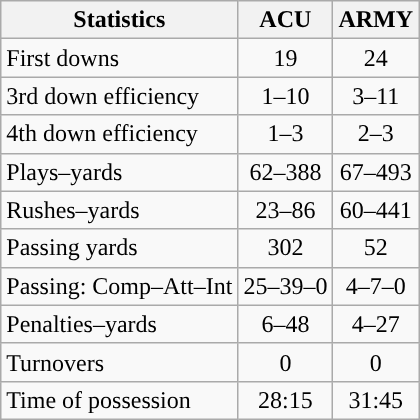<table class="wikitable">
<tr>
<th>Statistics</th>
<th>ACU</th>
<th>ARMY</th>
</tr>
<tr>
<td>First downs</td>
<td align=center>19</td>
<td align=center>24</td>
</tr>
<tr>
<td>3rd down efficiency</td>
<td align=center>1–10</td>
<td align=center>3–11</td>
</tr>
<tr>
<td>4th down efficiency</td>
<td align=center>1–3</td>
<td align=center>2–3</td>
</tr>
<tr>
<td>Plays–yards</td>
<td align=center>62–388</td>
<td align=center>67–493</td>
</tr>
<tr>
<td>Rushes–yards</td>
<td align=center>23–86</td>
<td align=center>60–441</td>
</tr>
<tr>
<td>Passing yards</td>
<td align=center>302</td>
<td align=center>52</td>
</tr>
<tr>
<td>Passing: Comp–Att–Int</td>
<td align=center>25–39–0</td>
<td align=center>4–7–0</td>
</tr>
<tr>
<td>Penalties–yards</td>
<td align=center>6–48</td>
<td align=center>4–27</td>
</tr>
<tr>
<td>Turnovers</td>
<td align=center>0</td>
<td align=center>0</td>
</tr>
<tr>
<td>Time of possession</td>
<td align=center>28:15</td>
<td align=center>31:45</td>
</tr>
</table>
